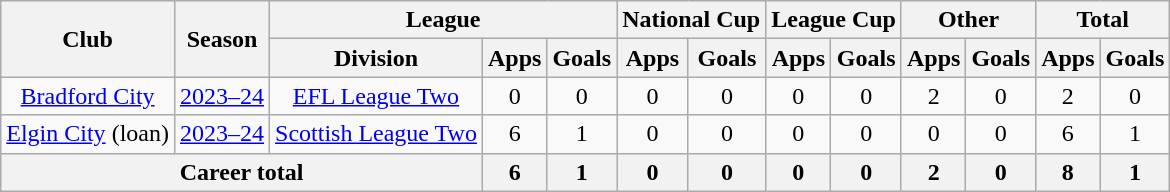<table class=wikitable style=text-align:center>
<tr>
<th rowspan=2>Club</th>
<th rowspan=2>Season</th>
<th colspan=3>League</th>
<th colspan=2>National Cup</th>
<th colspan=2>League Cup</th>
<th colspan=2>Other</th>
<th colspan=2>Total</th>
</tr>
<tr>
<th>Division</th>
<th>Apps</th>
<th>Goals</th>
<th>Apps</th>
<th>Goals</th>
<th>Apps</th>
<th>Goals</th>
<th>Apps</th>
<th>Goals</th>
<th>Apps</th>
<th>Goals</th>
</tr>
<tr>
<td><a href='#'>Bradford City</a></td>
<td><a href='#'>2023–24</a></td>
<td><a href='#'>EFL League Two</a></td>
<td>0</td>
<td>0</td>
<td>0</td>
<td>0</td>
<td>0</td>
<td>0</td>
<td>2</td>
<td>0</td>
<td>2</td>
<td>0</td>
</tr>
<tr>
<td><a href='#'>Elgin City</a> (loan)</td>
<td><a href='#'>2023–24</a></td>
<td><a href='#'>Scottish League Two</a></td>
<td>6</td>
<td>1</td>
<td>0</td>
<td>0</td>
<td>0</td>
<td>0</td>
<td>0</td>
<td>0</td>
<td>6</td>
<td>1</td>
</tr>
<tr>
<th colspan="3">Career total</th>
<th>6</th>
<th>1</th>
<th>0</th>
<th>0</th>
<th>0</th>
<th>0</th>
<th>2</th>
<th>0</th>
<th>8</th>
<th>1</th>
</tr>
</table>
